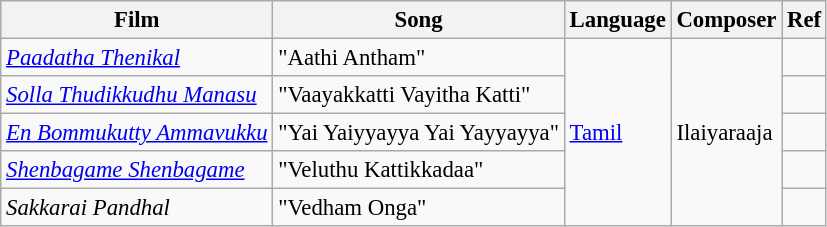<table class="wikitable sortable" style="font-size:95%;">
<tr>
<th>Film</th>
<th>Song</th>
<th>Language</th>
<th>Composer</th>
<th>Ref</th>
</tr>
<tr>
<td><em><a href='#'>Paadatha Thenikal</a></em></td>
<td>"Aathi Antham"</td>
<td rowspan="5"><a href='#'>Tamil</a></td>
<td rowspan="5">Ilaiyaraaja</td>
<td></td>
</tr>
<tr>
<td><em><a href='#'>Solla Thudikkudhu Manasu</a></em></td>
<td>"Vaayakkatti Vayitha Katti"</td>
<td></td>
</tr>
<tr>
<td><em><a href='#'>En Bommukutty Ammavukku</a></em></td>
<td>"Yai Yaiyyayya Yai Yayyayya"</td>
<td></td>
</tr>
<tr>
<td><em><a href='#'>Shenbagame Shenbagame</a></em></td>
<td>"Veluthu Kattikkadaa"</td>
<td></td>
</tr>
<tr>
<td><em>Sakkarai Pandhal</em></td>
<td>"Vedham Onga"</td>
<td></td>
</tr>
</table>
